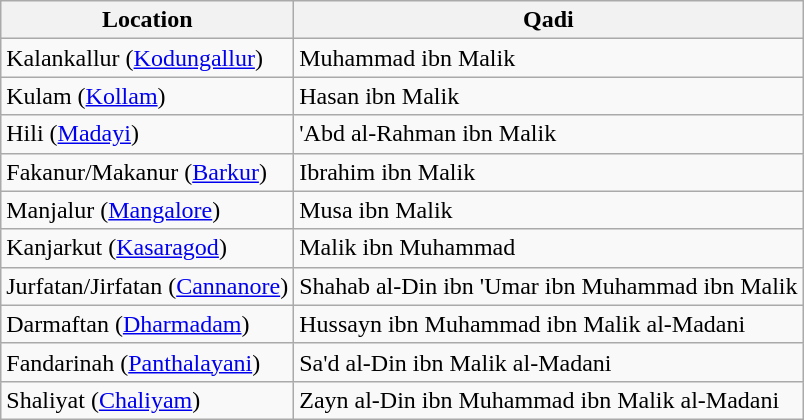<table class="wikitable">
<tr>
<th>Location</th>
<th>Qadi</th>
</tr>
<tr>
<td>Kalankallur (<a href='#'>Kodungallur</a>)</td>
<td>Muhammad ibn Malik</td>
</tr>
<tr>
<td>Kulam (<a href='#'>Kollam</a>)</td>
<td>Hasan ibn Malik</td>
</tr>
<tr>
<td>Hili (<a href='#'>Madayi</a>)</td>
<td>'Abd al-Rahman ibn Malik</td>
</tr>
<tr>
<td>Fakanur/Makanur (<a href='#'>Barkur</a>)</td>
<td>Ibrahim ibn Malik</td>
</tr>
<tr>
<td>Manjalur (<a href='#'>Mangalore</a>)</td>
<td>Musa ibn Malik</td>
</tr>
<tr>
<td>Kanjarkut (<a href='#'>Kasaragod</a>)</td>
<td>Malik ibn Muhammad</td>
</tr>
<tr>
<td>Jurfatan/Jirfatan (<a href='#'>Cannanore</a>)</td>
<td>Shahab al-Din ibn 'Umar ibn Muhammad ibn Malik</td>
</tr>
<tr>
<td>Darmaftan (<a href='#'>Dharmadam</a>)</td>
<td>Hussayn ibn Muhammad ibn Malik al-Madani</td>
</tr>
<tr>
<td>Fandarinah (<a href='#'>Panthalayani</a>)</td>
<td>Sa'd al-Din ibn Malik al-Madani</td>
</tr>
<tr>
<td>Shaliyat (<a href='#'>Chaliyam</a>)</td>
<td>Zayn al-Din ibn Muhammad ibn Malik al-Madani</td>
</tr>
</table>
